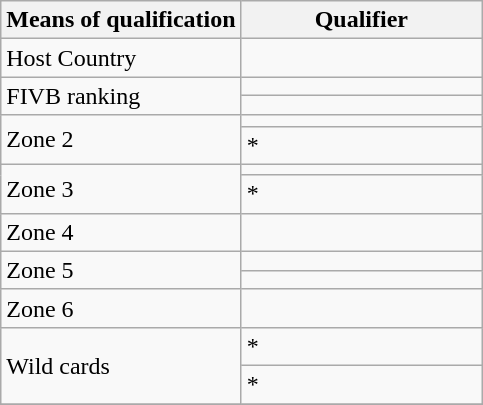<table class="wikitable" style="width:300;">
<tr>
<th width=50%>Means of qualification</th>
<th width=50%>Qualifier</th>
</tr>
<tr>
<td>Host Country</td>
<td></td>
</tr>
<tr>
<td rowspan="2">FIVB ranking</td>
<td></td>
</tr>
<tr>
<td></td>
</tr>
<tr>
<td rowspan="2">Zone 2</td>
<td></td>
</tr>
<tr>
<td><s></s>*</td>
</tr>
<tr>
<td rowspan="2">Zone 3</td>
<td></td>
</tr>
<tr>
<td><s></s>*</td>
</tr>
<tr>
<td>Zone 4</td>
<td></td>
</tr>
<tr>
<td rowspan="2">Zone 5</td>
<td></td>
</tr>
<tr>
<td></td>
</tr>
<tr>
<td>Zone 6</td>
<td></td>
</tr>
<tr>
<td rowspan=2>Wild cards</td>
<td><s></s>*</td>
</tr>
<tr>
<td><s></s>*</td>
</tr>
<tr>
</tr>
</table>
